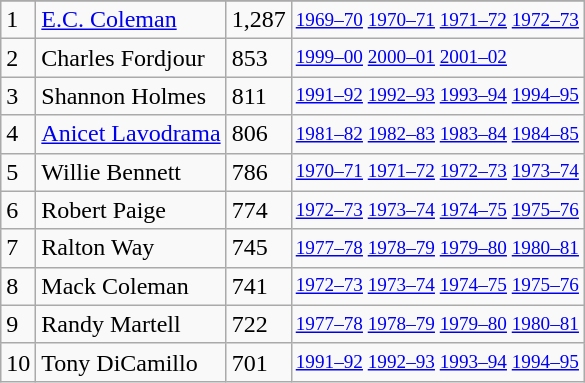<table class="wikitable">
<tr>
</tr>
<tr>
<td>1</td>
<td><a href='#'>E.C. Coleman</a></td>
<td>1,287</td>
<td style="font-size:80%;"><a href='#'>1969–70</a> <a href='#'>1970–71</a> <a href='#'>1971–72</a> <a href='#'>1972–73</a></td>
</tr>
<tr>
<td>2</td>
<td>Charles Fordjour</td>
<td>853</td>
<td style="font-size:80%;"><a href='#'>1999–00</a> <a href='#'>2000–01</a> <a href='#'>2001–02</a></td>
</tr>
<tr>
<td>3</td>
<td>Shannon Holmes</td>
<td>811</td>
<td style="font-size:80%;"><a href='#'>1991–92</a> <a href='#'>1992–93</a> <a href='#'>1993–94</a> <a href='#'>1994–95</a></td>
</tr>
<tr>
<td>4</td>
<td><a href='#'>Anicet Lavodrama</a></td>
<td>806</td>
<td style="font-size:80%;"><a href='#'>1981–82</a> <a href='#'>1982–83</a> <a href='#'>1983–84</a> <a href='#'>1984–85</a></td>
</tr>
<tr>
<td>5</td>
<td>Willie Bennett</td>
<td>786</td>
<td style="font-size:80%;"><a href='#'>1970–71</a> <a href='#'>1971–72</a> <a href='#'>1972–73</a> <a href='#'>1973–74</a></td>
</tr>
<tr>
<td>6</td>
<td>Robert Paige</td>
<td>774</td>
<td style="font-size:80%;"><a href='#'>1972–73</a> <a href='#'>1973–74</a> <a href='#'>1974–75</a> <a href='#'>1975–76</a></td>
</tr>
<tr>
<td>7</td>
<td>Ralton Way</td>
<td>745</td>
<td style="font-size:80%;"><a href='#'>1977–78</a> <a href='#'>1978–79</a> <a href='#'>1979–80</a> <a href='#'>1980–81</a></td>
</tr>
<tr>
<td>8</td>
<td>Mack Coleman</td>
<td>741</td>
<td style="font-size:80%;"><a href='#'>1972–73</a> <a href='#'>1973–74</a> <a href='#'>1974–75</a> <a href='#'>1975–76</a></td>
</tr>
<tr>
<td>9</td>
<td>Randy Martell</td>
<td>722</td>
<td style="font-size:80%;"><a href='#'>1977–78</a> <a href='#'>1978–79</a> <a href='#'>1979–80</a> <a href='#'>1980–81</a></td>
</tr>
<tr>
<td>10</td>
<td>Tony DiCamillo</td>
<td>701</td>
<td style="font-size:80%;"><a href='#'>1991–92</a> <a href='#'>1992–93</a> <a href='#'>1993–94</a> <a href='#'>1994–95</a></td>
</tr>
</table>
